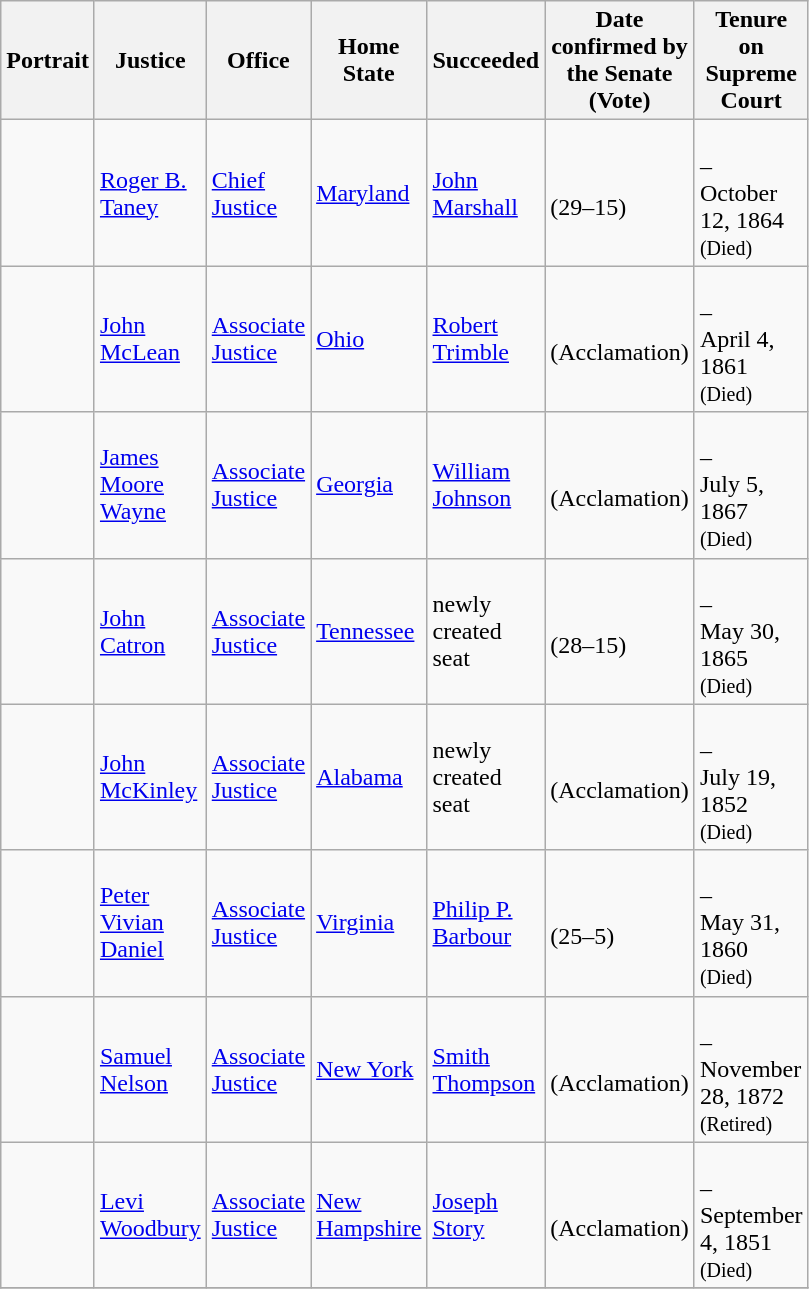<table class="wikitable sortable">
<tr>
<th scope="col" style="width: 10px;">Portrait</th>
<th scope="col" style="width: 10px;">Justice</th>
<th scope="col" style="width: 10px;">Office</th>
<th scope="col" style="width: 10px;">Home State</th>
<th scope="col" style="width: 10px;">Succeeded</th>
<th scope="col" style="width: 10px;">Date confirmed by the Senate<br>(Vote)</th>
<th scope="col" style="width: 10px;">Tenure on Supreme Court</th>
</tr>
<tr>
<td></td>
<td><a href='#'>Roger B. Taney</a></td>
<td><a href='#'>Chief Justice</a></td>
<td><a href='#'>Maryland</a></td>
<td><a href='#'>John Marshall</a></td>
<td><br>(29–15)</td>
<td><br>–<br>October 12, 1864<br><small>(Died)</small></td>
</tr>
<tr>
<td></td>
<td><a href='#'>John McLean</a></td>
<td><a href='#'>Associate Justice</a></td>
<td><a href='#'>Ohio</a></td>
<td><a href='#'>Robert Trimble</a></td>
<td><br>(Acclamation)</td>
<td><br>–<br>April 4, 1861<br><small>(Died)</small></td>
</tr>
<tr>
<td></td>
<td><a href='#'>James Moore Wayne</a></td>
<td><a href='#'>Associate Justice</a></td>
<td><a href='#'>Georgia</a></td>
<td><a href='#'>William Johnson</a></td>
<td><br>(Acclamation)</td>
<td><br>–<br>July 5, 1867<br><small>(Died)</small></td>
</tr>
<tr>
<td></td>
<td><a href='#'>John Catron</a></td>
<td><a href='#'>Associate Justice</a></td>
<td><a href='#'>Tennessee</a></td>
<td>newly created seat</td>
<td><br>(28–15)</td>
<td><br>–<br>May 30, 1865<br><small>(Died)</small></td>
</tr>
<tr>
<td></td>
<td><a href='#'>John McKinley</a></td>
<td><a href='#'>Associate Justice</a></td>
<td><a href='#'>Alabama</a></td>
<td>newly created seat</td>
<td><br>(Acclamation)</td>
<td><br>–<br>July 19, 1852<br><small>(Died)</small></td>
</tr>
<tr>
<td></td>
<td><a href='#'>Peter Vivian Daniel</a></td>
<td><a href='#'>Associate Justice</a></td>
<td><a href='#'>Virginia</a></td>
<td><a href='#'>Philip P. Barbour</a></td>
<td><br>(25–5)</td>
<td><br>–<br>May 31, 1860<br><small>(Died)</small></td>
</tr>
<tr>
<td></td>
<td><a href='#'>Samuel Nelson</a></td>
<td><a href='#'>Associate Justice</a></td>
<td><a href='#'>New York</a></td>
<td><a href='#'>Smith Thompson</a></td>
<td><br>(Acclamation)</td>
<td><br>–<br>November 28, 1872<br><small>(Retired)</small></td>
</tr>
<tr>
<td></td>
<td><a href='#'>Levi Woodbury</a></td>
<td><a href='#'>Associate Justice</a></td>
<td><a href='#'>New Hampshire</a></td>
<td><a href='#'>Joseph Story</a></td>
<td><br>(Acclamation)</td>
<td><br>–<br>September 4, 1851<br><small>(Died)</small></td>
</tr>
<tr>
</tr>
</table>
